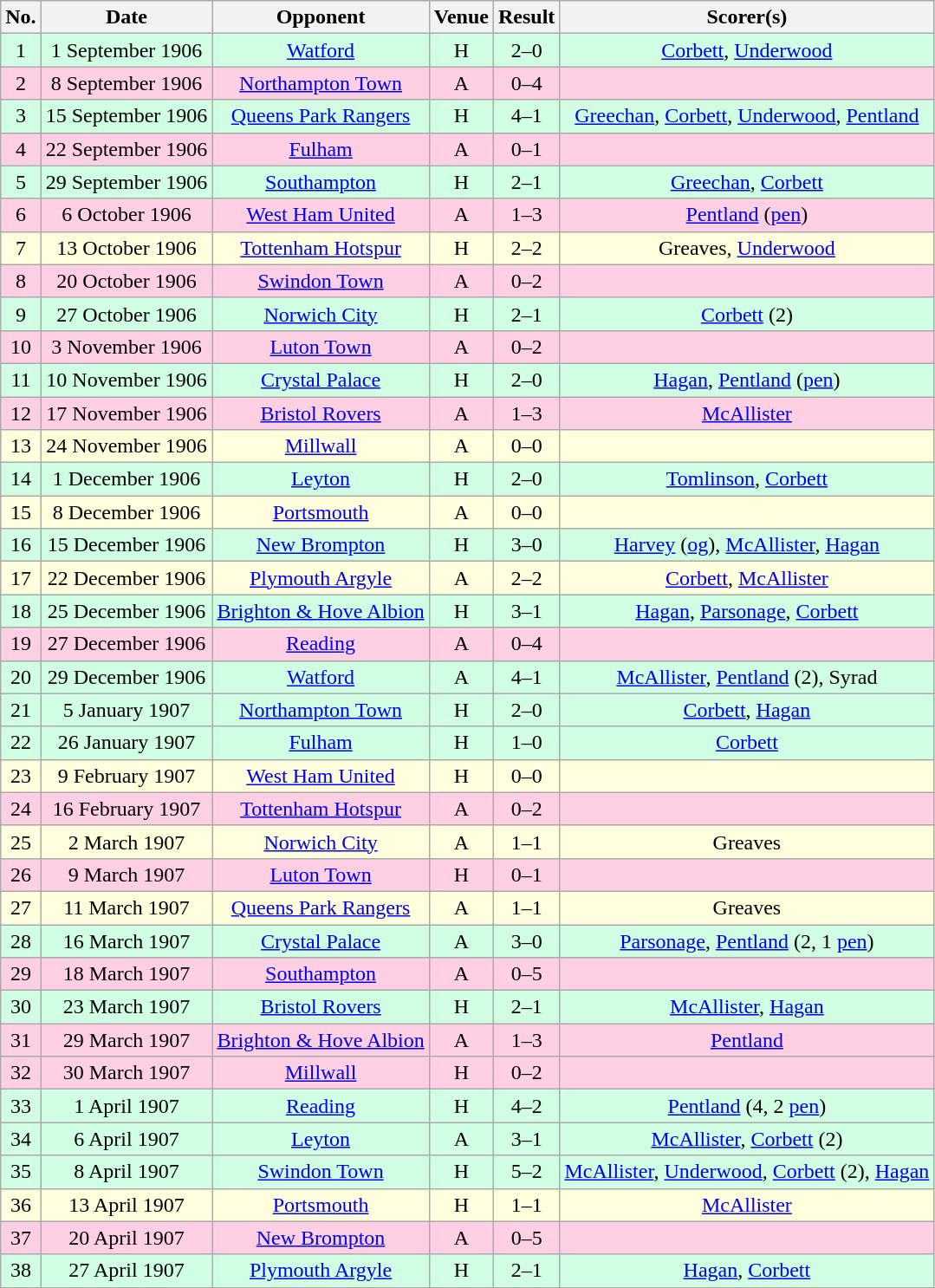<table class="wikitable sortable" style="text-align:center;">
<tr>
<th>No.</th>
<th>Date</th>
<th>Opponent</th>
<th>Venue</th>
<th>Result</th>
<th>Scorer(s)</th>
</tr>
<tr style="background:#d0ffe3;">
<td>1</td>
<td>1 September 1906</td>
<td><a href='#'>Watford</a></td>
<td>H</td>
<td>2–0</td>
<td><a href='#'>Corbett</a>, <a href='#'>Underwood</a></td>
</tr>
<tr style="background:#ffd0e3;">
<td>2</td>
<td>8 September 1906</td>
<td><a href='#'>Northampton Town</a></td>
<td>A</td>
<td>0–4</td>
<td></td>
</tr>
<tr style="background:#d0ffe3;">
<td>3</td>
<td>15 September 1906</td>
<td><a href='#'>Queens Park Rangers</a></td>
<td>H</td>
<td>4–1</td>
<td><a href='#'>Greechan</a>, <a href='#'>Corbett</a>, <a href='#'>Underwood</a>, <a href='#'>Pentland</a></td>
</tr>
<tr style="background:#ffd0e3;">
<td>4</td>
<td>22 September 1906</td>
<td><a href='#'>Fulham</a></td>
<td>A</td>
<td>0–1</td>
<td></td>
</tr>
<tr style="background:#d0ffe3;">
<td>5</td>
<td>29 September 1906</td>
<td><a href='#'>Southampton</a></td>
<td>H</td>
<td>2–1</td>
<td><a href='#'>Greechan</a>, <a href='#'>Corbett</a></td>
</tr>
<tr style="background:#ffd0e3;">
<td>6</td>
<td>6 October 1906</td>
<td><a href='#'>West Ham United</a></td>
<td>A</td>
<td>1–3</td>
<td><a href='#'>Pentland</a> (<a href='#'>pen</a>)</td>
</tr>
<tr style="background:#ffd;">
<td>7</td>
<td>13 October 1906</td>
<td><a href='#'>Tottenham Hotspur</a></td>
<td>H</td>
<td>2–2</td>
<td>Greaves, <a href='#'>Underwood</a></td>
</tr>
<tr style="background:#ffd0e3;">
<td>8</td>
<td>20 October 1906</td>
<td><a href='#'>Swindon Town</a></td>
<td>A</td>
<td>0–2</td>
<td></td>
</tr>
<tr style="background:#d0ffe3;">
<td>9</td>
<td>27 October 1906</td>
<td><a href='#'>Norwich City</a></td>
<td>H</td>
<td>2–1</td>
<td><a href='#'>Corbett</a> (2)</td>
</tr>
<tr style="background:#ffd0e3;">
<td>10</td>
<td>3 November 1906</td>
<td><a href='#'>Luton Town</a></td>
<td>A</td>
<td>0–2</td>
<td></td>
</tr>
<tr style="background:#d0ffe3;">
<td>11</td>
<td>10 November 1906</td>
<td><a href='#'>Crystal Palace</a></td>
<td>H</td>
<td>2–0</td>
<td><a href='#'>Hagan</a>, <a href='#'>Pentland</a> (<a href='#'>pen</a>)</td>
</tr>
<tr style="background:#ffd0e3;">
<td>12</td>
<td>17 November 1906</td>
<td><a href='#'>Bristol Rovers</a></td>
<td>A</td>
<td>1–3</td>
<td><a href='#'>McAllister</a></td>
</tr>
<tr style="background:#ffd;">
<td>13</td>
<td>24 November 1906</td>
<td><a href='#'>Millwall</a></td>
<td>A</td>
<td>0–0</td>
<td></td>
</tr>
<tr style="background:#d0ffe3;">
<td>14</td>
<td>1 December 1906</td>
<td><a href='#'>Leyton</a></td>
<td>H</td>
<td>2–0</td>
<td><a href='#'>Tomlinson</a>, <a href='#'>Corbett</a></td>
</tr>
<tr style="background:#ffd;">
<td>15</td>
<td>8 December 1906</td>
<td><a href='#'>Portsmouth</a></td>
<td>A</td>
<td>0–0</td>
<td></td>
</tr>
<tr style="background:#d0ffe3;">
<td>16</td>
<td>15 December 1906</td>
<td><a href='#'>New Brompton</a></td>
<td>H</td>
<td>3–0</td>
<td><a href='#'>Harvey</a> (<a href='#'>og</a>), <a href='#'>McAllister</a>, <a href='#'>Hagan</a></td>
</tr>
<tr style="background:#ffd;">
<td>17</td>
<td>22 December 1906</td>
<td><a href='#'>Plymouth Argyle</a></td>
<td>A</td>
<td>2–2</td>
<td><a href='#'>Corbett</a>, <a href='#'>McAllister</a></td>
</tr>
<tr style="background:#d0ffe3;">
<td>18</td>
<td>25 December 1906</td>
<td><a href='#'>Brighton & Hove Albion</a></td>
<td>H</td>
<td>3–1</td>
<td><a href='#'>Hagan</a>, <a href='#'>Parsonage</a>, <a href='#'>Corbett</a></td>
</tr>
<tr style="background:#ffd0e3;">
<td>19</td>
<td>27 December 1906</td>
<td><a href='#'>Reading</a></td>
<td>A</td>
<td>0–4</td>
<td></td>
</tr>
<tr style="background:#d0ffe3;">
<td>20</td>
<td>29 December 1906</td>
<td><a href='#'>Watford</a></td>
<td>A</td>
<td>4–1</td>
<td><a href='#'>McAllister</a>, <a href='#'>Pentland</a> (2), Syrad</td>
</tr>
<tr style="background:#d0ffe3;">
<td>21</td>
<td>5 January 1907</td>
<td><a href='#'>Northampton Town</a></td>
<td>H</td>
<td>2–0</td>
<td><a href='#'>Corbett</a>, <a href='#'>Hagan</a></td>
</tr>
<tr style="background:#d0ffe3;">
<td>22</td>
<td>26 January 1907</td>
<td><a href='#'>Fulham</a></td>
<td>H</td>
<td>1–0</td>
<td><a href='#'>Corbett</a></td>
</tr>
<tr style="background:#ffd;">
<td>23</td>
<td>9 February 1907</td>
<td><a href='#'>West Ham United</a></td>
<td>H</td>
<td>0–0</td>
<td></td>
</tr>
<tr style="background:#ffd0e3;">
<td>24</td>
<td>16 February 1907</td>
<td><a href='#'>Tottenham Hotspur</a></td>
<td>A</td>
<td>0–2</td>
<td></td>
</tr>
<tr style="background:#ffd;">
<td>25</td>
<td>2 March 1907</td>
<td><a href='#'>Norwich City</a></td>
<td>A</td>
<td>1–1</td>
<td>Greaves</td>
</tr>
<tr style="background:#ffd0e3;">
<td>26</td>
<td>9 March 1907</td>
<td><a href='#'>Luton Town</a></td>
<td>H</td>
<td>0–1</td>
<td></td>
</tr>
<tr style="background:#ffd;">
<td>27</td>
<td>11 March 1907</td>
<td><a href='#'>Queens Park Rangers</a></td>
<td>A</td>
<td>1–1</td>
<td>Greaves</td>
</tr>
<tr style="background:#d0ffe3;">
<td>28</td>
<td>16 March 1907</td>
<td><a href='#'>Crystal Palace</a></td>
<td>A</td>
<td>3–0</td>
<td><a href='#'>Parsonage</a>, <a href='#'>Pentland</a> (2, 1 <a href='#'>pen</a>)</td>
</tr>
<tr style="background:#ffd0e3;">
<td>29</td>
<td>18 March 1907</td>
<td><a href='#'>Southampton</a></td>
<td>A</td>
<td>0–5</td>
<td></td>
</tr>
<tr style="background:#d0ffe3;">
<td>30</td>
<td>23 March 1907</td>
<td><a href='#'>Bristol Rovers</a></td>
<td>H</td>
<td>2–1</td>
<td><a href='#'>McAllister</a>, <a href='#'>Hagan</a></td>
</tr>
<tr style="background:#ffd0e3;">
<td>31</td>
<td>29 March 1907</td>
<td><a href='#'>Brighton & Hove Albion</a></td>
<td>A</td>
<td>1–3</td>
<td><a href='#'>Pentland</a></td>
</tr>
<tr style="background:#ffd0e3;">
<td>32</td>
<td>30 March 1907</td>
<td><a href='#'>Millwall</a></td>
<td>H</td>
<td>0–2</td>
<td></td>
</tr>
<tr style="background:#d0ffe3;">
<td>33</td>
<td>1 April 1907</td>
<td><a href='#'>Reading</a></td>
<td>H</td>
<td>4–2</td>
<td><a href='#'>Pentland</a> (4, 2 <a href='#'>pen</a>)</td>
</tr>
<tr style="background:#d0ffe3;">
<td>34</td>
<td>6 April 1907</td>
<td><a href='#'>Leyton</a></td>
<td>A</td>
<td>3–1</td>
<td><a href='#'>McAllister</a>, <a href='#'>Corbett</a> (2)</td>
</tr>
<tr style="background:#d0ffe3;">
<td>35</td>
<td>8 April 1907</td>
<td><a href='#'>Swindon Town</a></td>
<td>H</td>
<td>5–2</td>
<td><a href='#'>McAllister</a>, <a href='#'>Underwood</a>, <a href='#'>Corbett</a> (2), <a href='#'>Hagan</a></td>
</tr>
<tr style="background:#ffd;">
<td>36</td>
<td>13 April 1907</td>
<td><a href='#'>Portsmouth</a></td>
<td>H</td>
<td>1–1</td>
<td><a href='#'>McAllister</a></td>
</tr>
<tr style="background:#ffd0e3;">
<td>37</td>
<td>20 April 1907</td>
<td><a href='#'>New Brompton</a></td>
<td>A</td>
<td>0–5</td>
<td></td>
</tr>
<tr style="background:#d0ffe3;">
<td>38</td>
<td>27 April 1907</td>
<td><a href='#'>Plymouth Argyle</a></td>
<td>H</td>
<td>2–1</td>
<td><a href='#'>Hagan</a>, <a href='#'>Corbett</a></td>
</tr>
</table>
